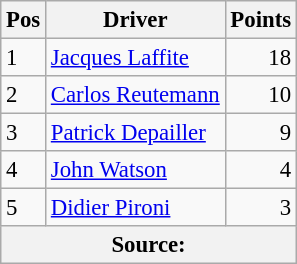<table class="wikitable" style="font-size: 95%;">
<tr>
<th>Pos</th>
<th>Driver</th>
<th>Points</th>
</tr>
<tr>
<td>1</td>
<td> <a href='#'>Jacques Laffite</a></td>
<td align="right">18</td>
</tr>
<tr>
<td>2</td>
<td> <a href='#'>Carlos Reutemann</a></td>
<td align="right">10</td>
</tr>
<tr>
<td>3</td>
<td> <a href='#'>Patrick Depailler</a></td>
<td align="right">9</td>
</tr>
<tr>
<td>4</td>
<td> <a href='#'>John Watson</a></td>
<td align="right">4</td>
</tr>
<tr>
<td>5</td>
<td> <a href='#'>Didier Pironi</a></td>
<td align="right">3</td>
</tr>
<tr>
<th colspan=4>Source:</th>
</tr>
</table>
